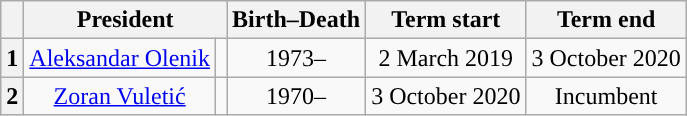<table class="wikitable" style="text-align:center">
<tr>
<th></th>
<th colspan="2">President</th>
<th>Birth–Death</th>
<th>Term start</th>
<th>Term end</th>
</tr>
<tr>
<th style="background:">1</th>
<td><a href='#'>Aleksandar Olenik</a></td>
<td></td>
<td>1973–</td>
<td>2 March 2019</td>
<td>3 October 2020</td>
</tr>
<tr>
<th style="background:">2</th>
<td><a href='#'>Zoran Vuletić</a></td>
<td></td>
<td>1970–</td>
<td>3 October 2020</td>
<td>Incumbent</td>
</tr>
</table>
